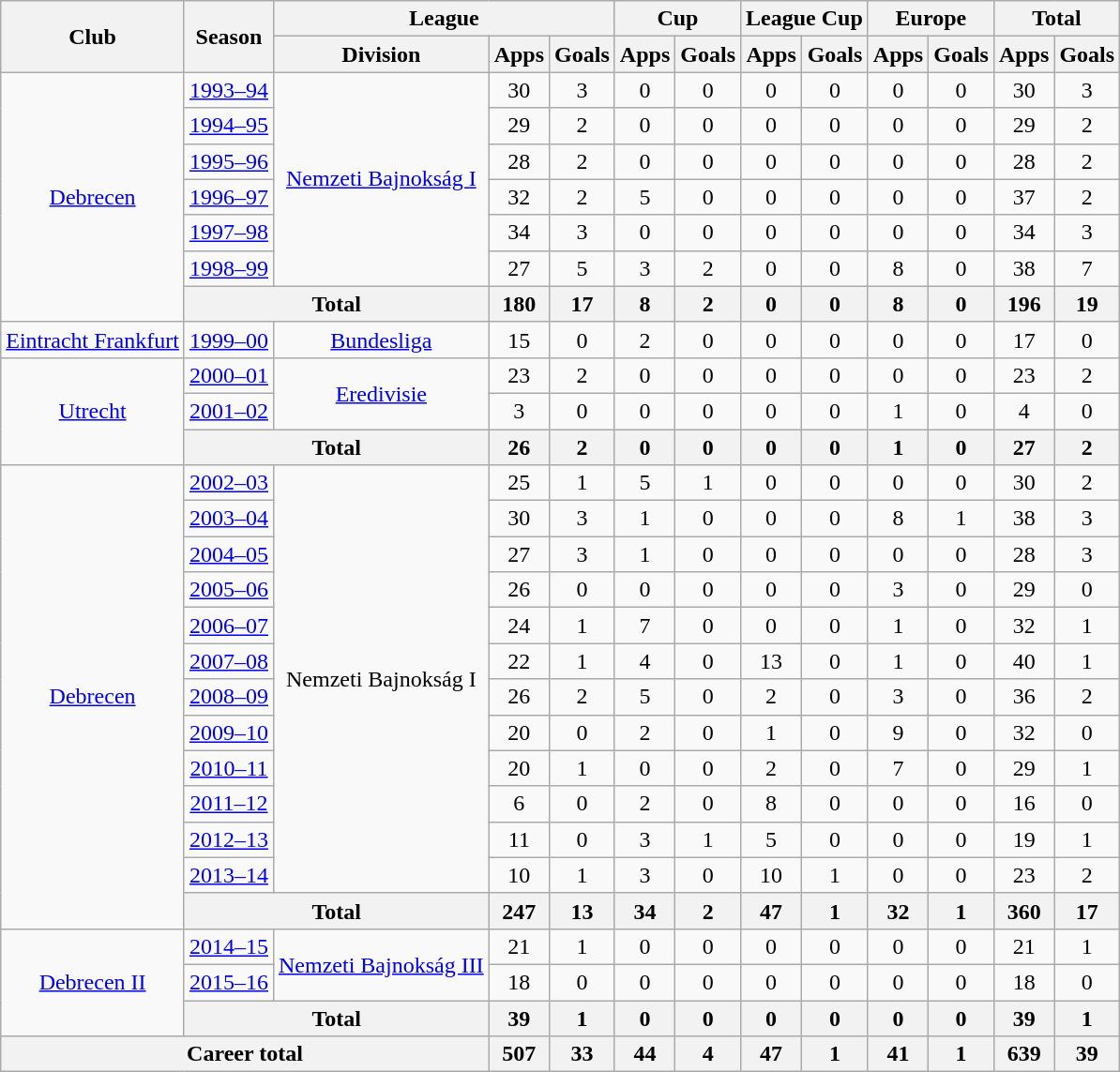<table class="wikitable" style="text-align:center">
<tr>
<th rowspan="2">Club</th>
<th rowspan="2">Season</th>
<th colspan="3">League</th>
<th colspan="2">Cup</th>
<th colspan="2">League Cup</th>
<th colspan="2">Europe</th>
<th colspan="2">Total</th>
</tr>
<tr>
<th>Division</th>
<th>Apps</th>
<th>Goals</th>
<th>Apps</th>
<th>Goals</th>
<th>Apps</th>
<th>Goals</th>
<th>Apps</th>
<th>Goals</th>
<th>Apps</th>
<th>Goals</th>
</tr>
<tr>
<td rowspan="7"><a href='#'>Debrecen</a></td>
<td><a href='#'>1993–94</a></td>
<td rowspan="6"><a href='#'>Nemzeti Bajnokság I</a></td>
<td>30</td>
<td>3</td>
<td>0</td>
<td>0</td>
<td>0</td>
<td>0</td>
<td>0</td>
<td>0</td>
<td>30</td>
<td>3</td>
</tr>
<tr>
<td><a href='#'>1994–95</a></td>
<td>29</td>
<td>2</td>
<td>0</td>
<td>0</td>
<td>0</td>
<td>0</td>
<td>0</td>
<td>0</td>
<td>29</td>
<td>2</td>
</tr>
<tr>
<td><a href='#'>1995–96</a></td>
<td>28</td>
<td>2</td>
<td>0</td>
<td>0</td>
<td>0</td>
<td>0</td>
<td>0</td>
<td>0</td>
<td>28</td>
<td>2</td>
</tr>
<tr>
<td><a href='#'>1996–97</a></td>
<td>32</td>
<td>2</td>
<td>5</td>
<td>0</td>
<td>0</td>
<td>0</td>
<td>0</td>
<td>0</td>
<td>37</td>
<td>2</td>
</tr>
<tr>
<td><a href='#'>1997–98</a></td>
<td>34</td>
<td>3</td>
<td>0</td>
<td>0</td>
<td>0</td>
<td>0</td>
<td>0</td>
<td>0</td>
<td>34</td>
<td>3</td>
</tr>
<tr>
<td><a href='#'>1998–99</a></td>
<td>27</td>
<td>5</td>
<td>3</td>
<td>2</td>
<td>0</td>
<td>0</td>
<td>8</td>
<td>0</td>
<td>38</td>
<td>7</td>
</tr>
<tr>
<th colspan="2">Total</th>
<th>180</th>
<th>17</th>
<th>8</th>
<th>2</th>
<th>0</th>
<th>0</th>
<th>8</th>
<th>0</th>
<th>196</th>
<th>19</th>
</tr>
<tr>
<td><a href='#'>Eintracht Frankfurt</a></td>
<td><a href='#'>1999–00</a></td>
<td><a href='#'>Bundesliga</a></td>
<td>15</td>
<td>0</td>
<td>2</td>
<td>0</td>
<td>0</td>
<td>0</td>
<td>0</td>
<td>0</td>
<td>17</td>
<td>0</td>
</tr>
<tr>
<td rowspan="3"><a href='#'>Utrecht</a></td>
<td><a href='#'>2000–01</a></td>
<td rowspan="2"><a href='#'>Eredivisie</a></td>
<td>23</td>
<td>2</td>
<td>0</td>
<td>0</td>
<td>0</td>
<td>0</td>
<td>0</td>
<td>0</td>
<td>23</td>
<td>2</td>
</tr>
<tr>
<td><a href='#'>2001–02</a></td>
<td>3</td>
<td>0</td>
<td>0</td>
<td>0</td>
<td>0</td>
<td>0</td>
<td>1</td>
<td>0</td>
<td>4</td>
<td>0</td>
</tr>
<tr>
<th colspan="2">Total</th>
<th>26</th>
<th>2</th>
<th>0</th>
<th>0</th>
<th>0</th>
<th>0</th>
<th>1</th>
<th>0</th>
<th>27</th>
<th>2</th>
</tr>
<tr>
<td rowspan="13"><a href='#'>Debrecen</a></td>
<td><a href='#'>2002–03</a></td>
<td rowspan="12">Nemzeti Bajnokság I</td>
<td>25</td>
<td>1</td>
<td>5</td>
<td>1</td>
<td>0</td>
<td>0</td>
<td>0</td>
<td>0</td>
<td>30</td>
<td>2</td>
</tr>
<tr>
<td><a href='#'>2003–04</a></td>
<td>30</td>
<td>3</td>
<td>1</td>
<td>0</td>
<td>0</td>
<td>0</td>
<td>8</td>
<td>1</td>
<td>38</td>
<td>3</td>
</tr>
<tr>
<td><a href='#'>2004–05</a></td>
<td>27</td>
<td>3</td>
<td>1</td>
<td>0</td>
<td>0</td>
<td>0</td>
<td>0</td>
<td>0</td>
<td>28</td>
<td>3</td>
</tr>
<tr>
<td><a href='#'>2005–06</a></td>
<td>26</td>
<td>0</td>
<td>0</td>
<td>0</td>
<td>0</td>
<td>0</td>
<td>3</td>
<td>0</td>
<td>29</td>
<td>0</td>
</tr>
<tr>
<td><a href='#'>2006–07</a></td>
<td>24</td>
<td>1</td>
<td>7</td>
<td>0</td>
<td>0</td>
<td>0</td>
<td>1</td>
<td>0</td>
<td>32</td>
<td>1</td>
</tr>
<tr>
<td><a href='#'>2007–08</a></td>
<td>22</td>
<td>1</td>
<td>4</td>
<td>0</td>
<td>13</td>
<td>0</td>
<td>1</td>
<td>0</td>
<td>40</td>
<td>1</td>
</tr>
<tr>
<td><a href='#'>2008–09</a></td>
<td>26</td>
<td>2</td>
<td>5</td>
<td>0</td>
<td>2</td>
<td>0</td>
<td>3</td>
<td>0</td>
<td>36</td>
<td>2</td>
</tr>
<tr>
<td><a href='#'>2009–10</a></td>
<td>20</td>
<td>0</td>
<td>2</td>
<td>0</td>
<td>1</td>
<td>0</td>
<td>9</td>
<td>0</td>
<td>32</td>
<td>0</td>
</tr>
<tr>
<td><a href='#'>2010–11</a></td>
<td>20</td>
<td>1</td>
<td>0</td>
<td>0</td>
<td>2</td>
<td>0</td>
<td>7</td>
<td>0</td>
<td>29</td>
<td>1</td>
</tr>
<tr>
<td><a href='#'>2011–12</a></td>
<td>6</td>
<td>0</td>
<td>2</td>
<td>0</td>
<td>8</td>
<td>0</td>
<td>0</td>
<td>0</td>
<td>16</td>
<td>0</td>
</tr>
<tr>
<td><a href='#'>2012–13</a></td>
<td>11</td>
<td>0</td>
<td>3</td>
<td>1</td>
<td>5</td>
<td>0</td>
<td>0</td>
<td>0</td>
<td>19</td>
<td>1</td>
</tr>
<tr>
<td><a href='#'>2013–14</a></td>
<td>10</td>
<td>1</td>
<td>3</td>
<td>0</td>
<td>10</td>
<td>1</td>
<td>0</td>
<td>0</td>
<td>23</td>
<td>2</td>
</tr>
<tr>
<th colspan="2">Total</th>
<th>247</th>
<th>13</th>
<th>34</th>
<th>2</th>
<th>47</th>
<th>1</th>
<th>32</th>
<th>1</th>
<th>360</th>
<th>17</th>
</tr>
<tr>
<td rowspan="3"><a href='#'>Debrecen II</a></td>
<td><a href='#'>2014–15</a></td>
<td rowspan="2"><a href='#'>Nemzeti Bajnokság III</a></td>
<td>21</td>
<td>1</td>
<td>0</td>
<td>0</td>
<td>0</td>
<td>0</td>
<td>0</td>
<td>0</td>
<td>21</td>
<td>1</td>
</tr>
<tr>
<td><a href='#'>2015–16</a></td>
<td>18</td>
<td>0</td>
<td>0</td>
<td>0</td>
<td>0</td>
<td>0</td>
<td>0</td>
<td>0</td>
<td>18</td>
<td>0</td>
</tr>
<tr>
<th colspan="2">Total</th>
<th>39</th>
<th>1</th>
<th>0</th>
<th>0</th>
<th>0</th>
<th>0</th>
<th>0</th>
<th>0</th>
<th>39</th>
<th>1</th>
</tr>
<tr>
<th colspan="3">Career total</th>
<th>507</th>
<th>33</th>
<th>44</th>
<th>4</th>
<th>47</th>
<th>1</th>
<th>41</th>
<th>1</th>
<th>639</th>
<th>39</th>
</tr>
</table>
